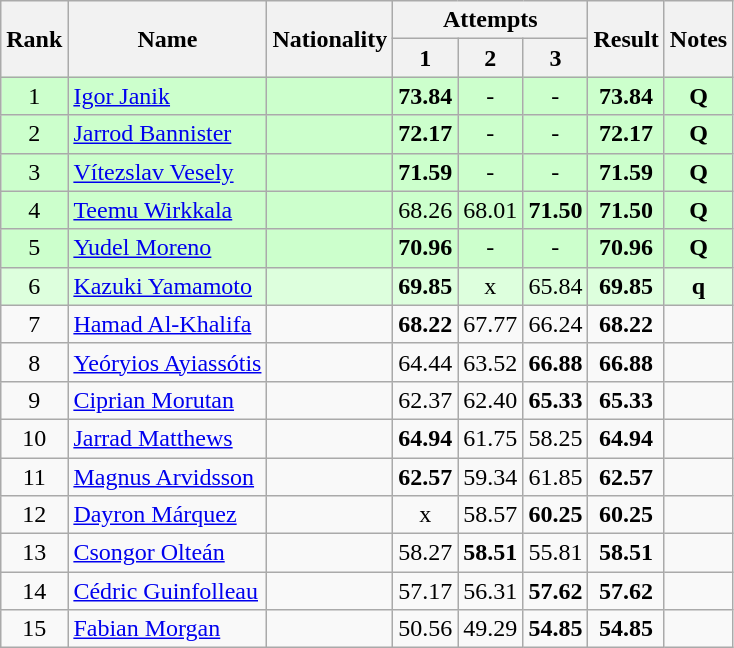<table class="wikitable sortable" style="text-align:center">
<tr>
<th rowspan=2>Rank</th>
<th rowspan=2>Name</th>
<th rowspan=2>Nationality</th>
<th colspan=3>Attempts</th>
<th rowspan=2>Result</th>
<th rowspan=2>Notes</th>
</tr>
<tr>
<th>1</th>
<th>2</th>
<th>3</th>
</tr>
<tr bgcolor=ccffcc>
<td>1</td>
<td align=left><a href='#'>Igor Janik</a></td>
<td align=left></td>
<td><strong>73.84</strong></td>
<td>-</td>
<td>-</td>
<td><strong>73.84</strong></td>
<td><strong>Q</strong></td>
</tr>
<tr bgcolor=ccffcc>
<td>2</td>
<td align=left><a href='#'>Jarrod Bannister</a></td>
<td align=left></td>
<td><strong>72.17</strong></td>
<td>-</td>
<td>-</td>
<td><strong>72.17</strong></td>
<td><strong>Q</strong></td>
</tr>
<tr bgcolor=ccffcc>
<td>3</td>
<td align=left><a href='#'>Vítezslav Vesely</a></td>
<td align=left></td>
<td><strong>71.59</strong></td>
<td>-</td>
<td>-</td>
<td><strong>71.59</strong></td>
<td><strong>Q</strong></td>
</tr>
<tr bgcolor=ccffcc>
<td>4</td>
<td align=left><a href='#'>Teemu Wirkkala</a></td>
<td align=left></td>
<td>68.26</td>
<td>68.01</td>
<td><strong>71.50</strong></td>
<td><strong>71.50</strong></td>
<td><strong>Q</strong></td>
</tr>
<tr bgcolor=ccffcc>
<td>5</td>
<td align=left><a href='#'>Yudel Moreno</a></td>
<td align=left></td>
<td><strong>70.96</strong></td>
<td>-</td>
<td>-</td>
<td><strong>70.96</strong></td>
<td><strong>Q</strong></td>
</tr>
<tr bgcolor=ddffdd>
<td>6</td>
<td align=left><a href='#'>Kazuki Yamamoto</a></td>
<td align=left></td>
<td><strong>69.85</strong></td>
<td>x</td>
<td>65.84</td>
<td><strong>69.85</strong></td>
<td><strong>q</strong></td>
</tr>
<tr>
<td>7</td>
<td align=left><a href='#'>Hamad Al-Khalifa</a></td>
<td align=left></td>
<td><strong>68.22</strong></td>
<td>67.77</td>
<td>66.24</td>
<td><strong>68.22</strong></td>
<td></td>
</tr>
<tr>
<td>8</td>
<td align=left><a href='#'>Yeóryios Ayiassótis</a></td>
<td align=left></td>
<td>64.44</td>
<td>63.52</td>
<td><strong>66.88</strong></td>
<td><strong>66.88</strong></td>
<td></td>
</tr>
<tr>
<td>9</td>
<td align=left><a href='#'>Ciprian Morutan</a></td>
<td align=left></td>
<td>62.37</td>
<td>62.40</td>
<td><strong>65.33</strong></td>
<td><strong>65.33</strong></td>
<td></td>
</tr>
<tr>
<td>10</td>
<td align=left><a href='#'>Jarrad Matthews</a></td>
<td align=left></td>
<td><strong>64.94</strong></td>
<td>61.75</td>
<td>58.25</td>
<td><strong>64.94</strong></td>
<td></td>
</tr>
<tr>
<td>11</td>
<td align=left><a href='#'>Magnus Arvidsson</a></td>
<td align=left></td>
<td><strong>62.57</strong></td>
<td>59.34</td>
<td>61.85</td>
<td><strong>62.57</strong></td>
<td></td>
</tr>
<tr>
<td>12</td>
<td align=left><a href='#'>Dayron Márquez</a></td>
<td align=left></td>
<td>x</td>
<td>58.57</td>
<td><strong>60.25</strong></td>
<td><strong>60.25</strong></td>
<td></td>
</tr>
<tr>
<td>13</td>
<td align=left><a href='#'>Csongor Olteán</a></td>
<td align=left></td>
<td>58.27</td>
<td><strong>58.51</strong></td>
<td>55.81</td>
<td><strong>58.51</strong></td>
<td></td>
</tr>
<tr>
<td>14</td>
<td align=left><a href='#'>Cédric Guinfolleau</a></td>
<td align=left></td>
<td>57.17</td>
<td>56.31</td>
<td><strong>57.62</strong></td>
<td><strong>57.62</strong></td>
<td></td>
</tr>
<tr>
<td>15</td>
<td align=left><a href='#'>Fabian Morgan</a></td>
<td align=left></td>
<td>50.56</td>
<td>49.29</td>
<td><strong>54.85</strong></td>
<td><strong>54.85</strong></td>
<td></td>
</tr>
</table>
